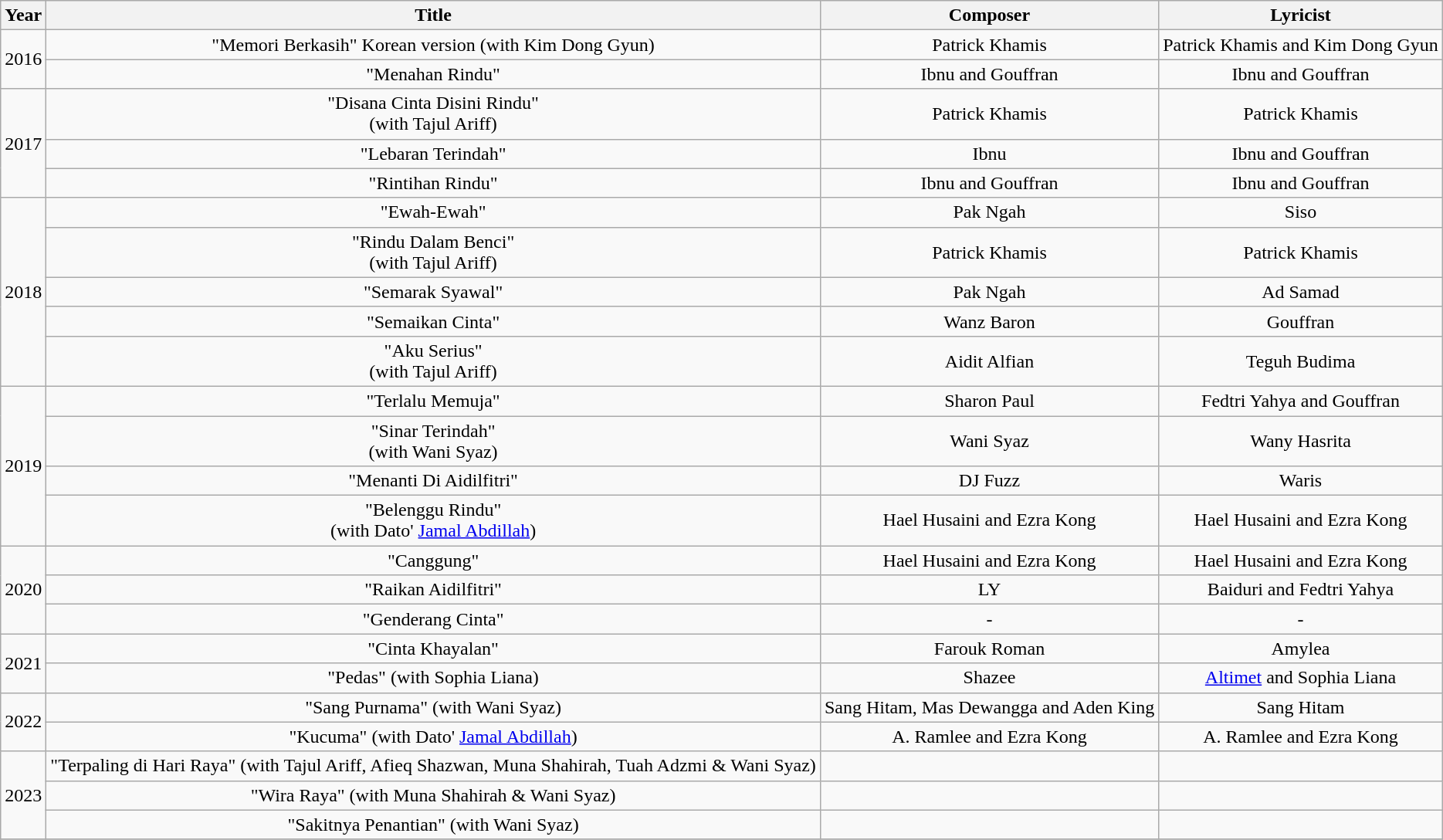<table class="wikitable plainrowheaders" style="text-align:center;">
<tr>
<th>Year</th>
<th>Title</th>
<th>Composer</th>
<th>Lyricist</th>
</tr>
<tr>
<td rowspan="2">2016</td>
<td>"Memori Berkasih" Korean version (with Kim Dong Gyun)</td>
<td>Patrick Khamis</td>
<td>Patrick Khamis and Kim Dong Gyun</td>
</tr>
<tr>
<td>"Menahan Rindu"</td>
<td>Ibnu and Gouffran</td>
<td>Ibnu and Gouffran</td>
</tr>
<tr>
<td rowspan="3">2017</td>
<td>"Disana Cinta Disini Rindu"<br>(with Tajul Ariff)</td>
<td>Patrick Khamis</td>
<td>Patrick Khamis</td>
</tr>
<tr>
<td>"Lebaran Terindah"</td>
<td>Ibnu</td>
<td>Ibnu and Gouffran</td>
</tr>
<tr>
<td>"Rintihan Rindu"</td>
<td>Ibnu and Gouffran</td>
<td>Ibnu and Gouffran</td>
</tr>
<tr>
<td rowspan="5">2018</td>
<td>"Ewah-Ewah"</td>
<td>Pak Ngah</td>
<td>Siso</td>
</tr>
<tr>
<td>"Rindu Dalam Benci"<br>(with Tajul Ariff)</td>
<td>Patrick Khamis</td>
<td>Patrick Khamis</td>
</tr>
<tr>
<td>"Semarak Syawal"</td>
<td>Pak Ngah</td>
<td>Ad Samad</td>
</tr>
<tr>
<td>"Semaikan Cinta"</td>
<td>Wanz Baron</td>
<td>Gouffran</td>
</tr>
<tr>
<td>"Aku Serius"<br>(with Tajul Ariff)</td>
<td>Aidit Alfian</td>
<td>Teguh Budima</td>
</tr>
<tr>
<td rowspan="4">2019</td>
<td>"Terlalu Memuja"</td>
<td>Sharon Paul</td>
<td>Fedtri Yahya and Gouffran</td>
</tr>
<tr>
<td>"Sinar Terindah"<br>(with Wani Syaz)</td>
<td>Wani Syaz</td>
<td>Wany Hasrita</td>
</tr>
<tr>
<td>"Menanti Di Aidilfitri"</td>
<td>DJ Fuzz</td>
<td>Waris</td>
</tr>
<tr>
<td>"Belenggu Rindu"<br>(with Dato' <a href='#'>Jamal Abdillah</a>)</td>
<td>Hael Husaini and Ezra Kong</td>
<td>Hael Husaini and Ezra Kong</td>
</tr>
<tr>
<td rowspan="3">2020</td>
<td>"Canggung"</td>
<td>Hael Husaini and Ezra Kong</td>
<td>Hael Husaini and Ezra Kong</td>
</tr>
<tr>
<td>"Raikan Aidilfitri"</td>
<td>LY</td>
<td>Baiduri and Fedtri Yahya</td>
</tr>
<tr>
<td>"Genderang Cinta"</td>
<td>-</td>
<td>-</td>
</tr>
<tr>
<td rowspan="2">2021</td>
<td>"Cinta Khayalan"</td>
<td>Farouk Roman</td>
<td>Amylea</td>
</tr>
<tr>
<td>"Pedas" (with Sophia Liana)</td>
<td>Shazee</td>
<td><a href='#'>Altimet</a> and Sophia Liana</td>
</tr>
<tr>
<td rowspan="2">2022</td>
<td>"Sang Purnama" (with Wani Syaz)</td>
<td>Sang Hitam, Mas Dewangga and Aden King</td>
<td>Sang Hitam</td>
</tr>
<tr>
<td>"Kucuma" (with Dato' <a href='#'>Jamal Abdillah</a>)</td>
<td>A. Ramlee and Ezra Kong</td>
<td>A. Ramlee and Ezra Kong</td>
</tr>
<tr>
<td rowspan="3">2023</td>
<td>"Terpaling di Hari Raya" (with Tajul Ariff, Afieq Shazwan, Muna Shahirah, Tuah Adzmi & Wani Syaz)</td>
<td></td>
<td></td>
</tr>
<tr>
<td>"Wira Raya" (with Muna Shahirah & Wani Syaz)</td>
<td></td>
<td></td>
</tr>
<tr>
<td>"Sakitnya Penantian" (with Wani Syaz)</td>
<td></td>
<td></td>
</tr>
<tr>
</tr>
</table>
